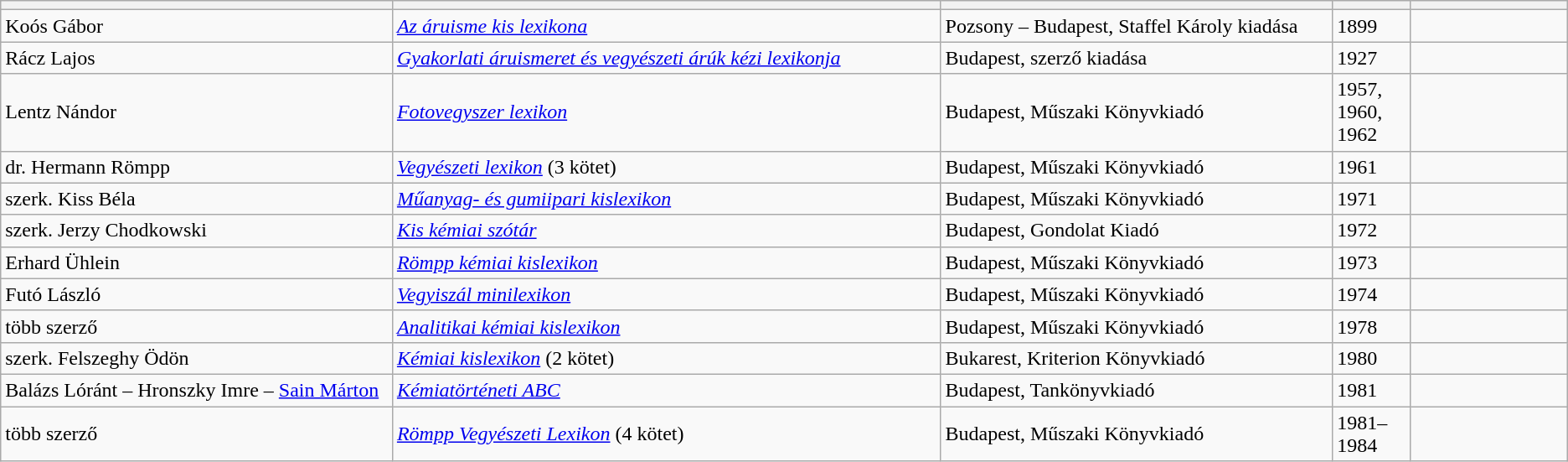<table class="wikitable sortable">
<tr>
<th bgcolor="#DAA520" width="25%"></th>
<th bgcolor="#DAA520" width="35%"></th>
<th bgcolor="#DAA520" width="25%"></th>
<th bgcolor="#DAA520" width="5%"></th>
<th bgcolor="#DAA520" width="10%"></th>
</tr>
<tr>
<td>Koós Gábor</td>
<td><em><a href='#'>Az áruisme kis lexikona</a></em></td>
<td>Pozsony – Budapest, Staffel Károly kiadása</td>
<td>1899</td>
<td></td>
</tr>
<tr>
<td>Rácz Lajos</td>
<td><em><a href='#'>Gyakorlati áruismeret és vegyészeti árúk kézi lexikonja</a></em></td>
<td>Budapest, szerző kiadása</td>
<td>1927</td>
<td></td>
</tr>
<tr>
<td>Lentz Nándor</td>
<td><em><a href='#'>Fotovegyszer lexikon</a></em></td>
<td>Budapest, Műszaki Könyvkiadó</td>
<td>1957, 1960, 1962</td>
<td></td>
</tr>
<tr>
<td>dr. Hermann Römpp</td>
<td><em><a href='#'>Vegyészeti lexikon</a></em> (3 kötet)</td>
<td>Budapest, Műszaki Könyvkiadó</td>
<td>1961</td>
<td></td>
</tr>
<tr>
<td>szerk. Kiss Béla</td>
<td><em><a href='#'>Műanyag- és gumiipari kislexikon</a></em></td>
<td>Budapest, Műszaki Könyvkiadó</td>
<td>1971</td>
<td></td>
</tr>
<tr>
<td>szerk. Jerzy Chodkowski</td>
<td><em><a href='#'>Kis kémiai szótár</a></em></td>
<td>Budapest, Gondolat Kiadó</td>
<td>1972</td>
<td></td>
</tr>
<tr>
<td>Erhard Ühlein</td>
<td><em><a href='#'>Römpp kémiai kislexikon</a></em></td>
<td>Budapest, Műszaki Könyvkiadó</td>
<td>1973</td>
<td></td>
</tr>
<tr>
<td>Futó László</td>
<td><em><a href='#'>Vegyiszál minilexikon</a></em></td>
<td>Budapest, Műszaki Könyvkiadó</td>
<td>1974</td>
<td></td>
</tr>
<tr>
<td>több szerző</td>
<td><em><a href='#'>Analitikai kémiai kislexikon</a></em></td>
<td>Budapest, Műszaki Könyvkiadó</td>
<td>1978</td>
<td></td>
</tr>
<tr>
<td>szerk. Felszeghy Ödön</td>
<td><em><a href='#'>Kémiai kislexikon</a></em> (2 kötet)</td>
<td>Bukarest, Kriterion Könyvkiadó</td>
<td>1980</td>
<td></td>
</tr>
<tr>
<td>Balázs Lóránt – Hronszky Imre – <a href='#'>Sain Márton</a></td>
<td><em><a href='#'>Kémiatörténeti ABC</a></em></td>
<td>Budapest, Tankönyvkiadó</td>
<td>1981</td>
<td></td>
</tr>
<tr>
<td>több szerző</td>
<td><em><a href='#'>Römpp Vegyészeti Lexikon</a></em> (4 kötet)</td>
<td>Budapest, Műszaki Könyvkiadó</td>
<td>1981–1984</td>
<td></td>
</tr>
</table>
